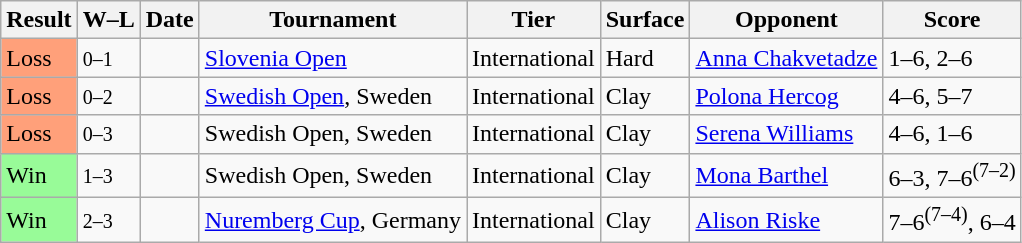<table class="sortable wikitable">
<tr>
<th>Result</th>
<th class="unsortable">W–L</th>
<th>Date</th>
<th>Tournament</th>
<th>Tier</th>
<th>Surface</th>
<th>Opponent</th>
<th class=unsortable>Score</th>
</tr>
<tr>
<td bgcolor=FFA07A>Loss</td>
<td><small>0–1</small></td>
<td><a href='#'></a></td>
<td><a href='#'>Slovenia Open</a></td>
<td>International</td>
<td>Hard</td>
<td> <a href='#'>Anna Chakvetadze</a></td>
<td>1–6, 2–6</td>
</tr>
<tr>
<td bgcolor=FFA07A>Loss</td>
<td><small>0–2</small></td>
<td><a href='#'></a></td>
<td><a href='#'>Swedish Open</a>, Sweden</td>
<td>International</td>
<td>Clay</td>
<td> <a href='#'>Polona Hercog</a></td>
<td>4–6, 5–7</td>
</tr>
<tr>
<td bgcolor=FFA07A>Loss</td>
<td><small>0–3</small></td>
<td><a href='#'></a></td>
<td>Swedish Open, Sweden</td>
<td>International</td>
<td>Clay</td>
<td> <a href='#'>Serena Williams</a></td>
<td>4–6, 1–6</td>
</tr>
<tr>
<td bgcolor=98FB98>Win</td>
<td><small>1–3</small></td>
<td><a href='#'></a></td>
<td>Swedish Open, Sweden</td>
<td>International</td>
<td>Clay</td>
<td> <a href='#'>Mona Barthel</a></td>
<td>6–3, 7–6<sup>(7–2)</sup></td>
</tr>
<tr>
<td bgcolor=98FB98>Win</td>
<td><small>2–3</small></td>
<td><a href='#'></a></td>
<td><a href='#'>Nuremberg Cup</a>, Germany</td>
<td>International</td>
<td>Clay</td>
<td> <a href='#'>Alison Riske</a></td>
<td>7–6<sup>(7–4)</sup>, 6–4</td>
</tr>
</table>
